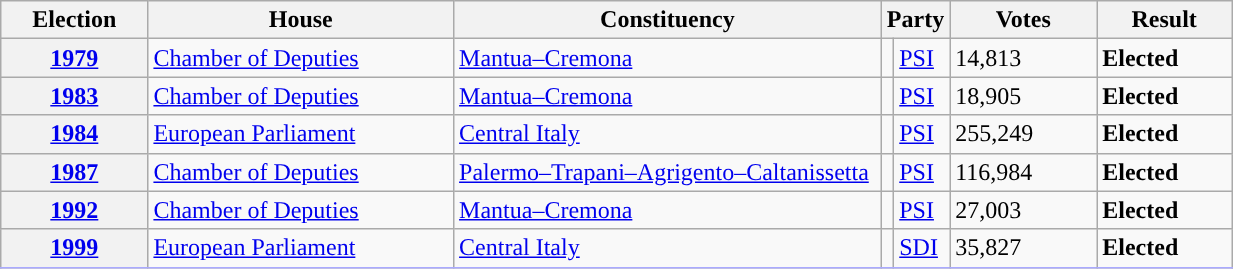<table class=wikitable style="width:65%; border:1px #AAAAFF solid">
<tr>
<th width=12%>Election</th>
<th width=25%>House</th>
<th width=35%>Constituency</th>
<th width=5% colspan="2">Party</th>
<th width=12%>Votes</th>
<th width=12%>Result</th>
</tr>
<tr>
<th><a href='#'>1979</a></th>
<td><a href='#'>Chamber of Deputies</a></td>
<td><a href='#'>Mantua–Cremona</a></td>
<td></td>
<td><a href='#'>PSI</a></td>
<td>14,813</td>
<td> <strong>Elected</strong></td>
</tr>
<tr>
<th><a href='#'>1983</a></th>
<td><a href='#'>Chamber of Deputies</a></td>
<td><a href='#'>Mantua–Cremona</a></td>
<td></td>
<td><a href='#'>PSI</a></td>
<td>18,905</td>
<td> <strong>Elected</strong></td>
</tr>
<tr>
<th><a href='#'>1984</a></th>
<td><a href='#'>European Parliament</a></td>
<td><a href='#'>Central Italy</a></td>
<td></td>
<td><a href='#'>PSI</a></td>
<td>255,249</td>
<td> <strong>Elected</strong></td>
</tr>
<tr>
<th><a href='#'>1987</a></th>
<td><a href='#'>Chamber of Deputies</a></td>
<td><a href='#'>Palermo–Trapani–Agrigento–Caltanissetta</a></td>
<td></td>
<td><a href='#'>PSI</a></td>
<td>116,984</td>
<td> <strong>Elected</strong></td>
</tr>
<tr>
<th><a href='#'>1992</a></th>
<td><a href='#'>Chamber of Deputies</a></td>
<td><a href='#'>Mantua–Cremona</a></td>
<td></td>
<td><a href='#'>PSI</a></td>
<td>27,003</td>
<td> <strong>Elected</strong></td>
</tr>
<tr>
<th><a href='#'>1999</a></th>
<td><a href='#'>European Parliament</a></td>
<td><a href='#'>Central Italy</a></td>
<td></td>
<td><a href='#'>SDI</a></td>
<td>35,827</td>
<td> <strong>Elected</strong></td>
</tr>
<tr>
</tr>
</table>
